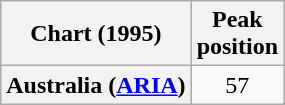<table class="wikitable plainrowheaders">
<tr>
<th>Chart (1995)</th>
<th>Peak<br>position</th>
</tr>
<tr>
<th scope="row">Australia (<a href='#'>ARIA</a>)</th>
<td align="center">57</td>
</tr>
</table>
